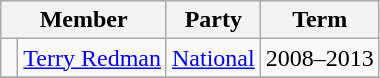<table class="wikitable">
<tr>
<th colspan="2">Member</th>
<th>Party</th>
<th>Term</th>
</tr>
<tr>
<td> </td>
<td><a href='#'>Terry Redman</a></td>
<td><a href='#'>National</a></td>
<td>2008–2013</td>
</tr>
<tr>
</tr>
</table>
